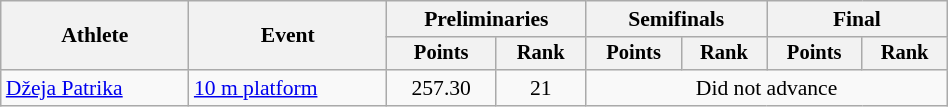<table class="wikitable" style="text-align:center; font-size:90%; width:50%;">
<tr>
<th rowspan=2>Athlete</th>
<th rowspan=2>Event</th>
<th colspan=2>Preliminaries</th>
<th colspan=2>Semifinals</th>
<th colspan=2>Final</th>
</tr>
<tr style="font-size:95%">
<th>Points</th>
<th>Rank</th>
<th>Points</th>
<th>Rank</th>
<th>Points</th>
<th>Rank</th>
</tr>
<tr>
<td align=left><a href='#'>Džeja Patrika</a></td>
<td align=left><a href='#'>10 m platform</a></td>
<td>257.30</td>
<td>21</td>
<td colspan=4>Did not advance</td>
</tr>
</table>
